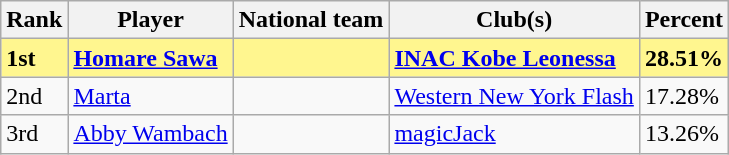<table class="wikitable">
<tr>
<th>Rank</th>
<th>Player</th>
<th>National team</th>
<th>Club(s)</th>
<th>Percent</th>
</tr>
<tr style="background-color: #FFF68F; font-weight: bold;">
<td>1st</td>
<td><a href='#'>Homare Sawa</a></td>
<td></td>
<td> <a href='#'>INAC Kobe Leonessa</a></td>
<td>28.51%</td>
</tr>
<tr>
<td>2nd</td>
<td><a href='#'>Marta</a></td>
<td></td>
<td> <a href='#'>Western New York Flash</a></td>
<td>17.28%</td>
</tr>
<tr>
<td>3rd</td>
<td><a href='#'>Abby Wambach</a></td>
<td></td>
<td> <a href='#'>magicJack</a></td>
<td>13.26%</td>
</tr>
</table>
